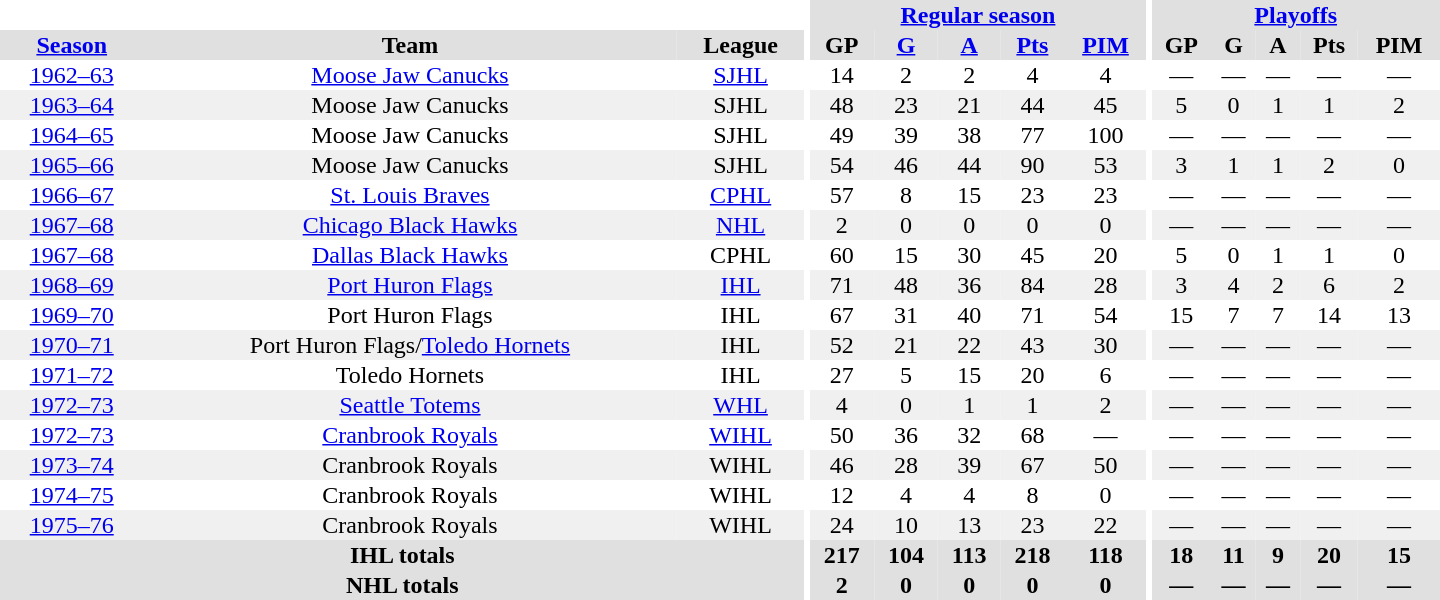<table border="0" cellpadding="1" cellspacing="0" style="text-align:center; width:60em">
<tr bgcolor="#e0e0e0">
<th colspan="3" bgcolor="#ffffff"></th>
<th rowspan="100" bgcolor="#ffffff"></th>
<th colspan="5"><a href='#'>Regular season</a></th>
<th rowspan="100" bgcolor="#ffffff"></th>
<th colspan="5"><a href='#'>Playoffs</a></th>
</tr>
<tr bgcolor="#e0e0e0">
<th><a href='#'>Season</a></th>
<th>Team</th>
<th>League</th>
<th>GP</th>
<th><a href='#'>G</a></th>
<th><a href='#'>A</a></th>
<th><a href='#'>Pts</a></th>
<th><a href='#'>PIM</a></th>
<th>GP</th>
<th>G</th>
<th>A</th>
<th>Pts</th>
<th>PIM</th>
</tr>
<tr>
<td><a href='#'>1962–63</a></td>
<td><a href='#'>Moose Jaw Canucks</a></td>
<td><a href='#'>SJHL</a></td>
<td>14</td>
<td>2</td>
<td>2</td>
<td>4</td>
<td>4</td>
<td>—</td>
<td>—</td>
<td>—</td>
<td>—</td>
<td>—</td>
</tr>
<tr bgcolor="#f0f0f0">
<td><a href='#'>1963–64</a></td>
<td>Moose Jaw Canucks</td>
<td>SJHL</td>
<td>48</td>
<td>23</td>
<td>21</td>
<td>44</td>
<td>45</td>
<td>5</td>
<td>0</td>
<td>1</td>
<td>1</td>
<td>2</td>
</tr>
<tr>
<td><a href='#'>1964–65</a></td>
<td>Moose Jaw Canucks</td>
<td>SJHL</td>
<td>49</td>
<td>39</td>
<td>38</td>
<td>77</td>
<td>100</td>
<td>—</td>
<td>—</td>
<td>—</td>
<td>—</td>
<td>—</td>
</tr>
<tr bgcolor="#f0f0f0">
<td><a href='#'>1965–66</a></td>
<td>Moose Jaw Canucks</td>
<td>SJHL</td>
<td>54</td>
<td>46</td>
<td>44</td>
<td>90</td>
<td>53</td>
<td>3</td>
<td>1</td>
<td>1</td>
<td>2</td>
<td>0</td>
</tr>
<tr>
<td><a href='#'>1966–67</a></td>
<td><a href='#'>St. Louis Braves</a></td>
<td><a href='#'>CPHL</a></td>
<td>57</td>
<td>8</td>
<td>15</td>
<td>23</td>
<td>23</td>
<td>—</td>
<td>—</td>
<td>—</td>
<td>—</td>
<td>—</td>
</tr>
<tr bgcolor="#f0f0f0">
<td><a href='#'>1967–68</a></td>
<td><a href='#'>Chicago Black Hawks</a></td>
<td><a href='#'>NHL</a></td>
<td>2</td>
<td>0</td>
<td>0</td>
<td>0</td>
<td>0</td>
<td>—</td>
<td>—</td>
<td>—</td>
<td>—</td>
<td>—</td>
</tr>
<tr>
<td><a href='#'>1967–68</a></td>
<td><a href='#'>Dallas Black Hawks</a></td>
<td>CPHL</td>
<td>60</td>
<td>15</td>
<td>30</td>
<td>45</td>
<td>20</td>
<td>5</td>
<td>0</td>
<td>1</td>
<td>1</td>
<td>0</td>
</tr>
<tr bgcolor="#f0f0f0">
<td><a href='#'>1968–69</a></td>
<td><a href='#'>Port Huron Flags</a></td>
<td><a href='#'>IHL</a></td>
<td>71</td>
<td>48</td>
<td>36</td>
<td>84</td>
<td>28</td>
<td>3</td>
<td>4</td>
<td>2</td>
<td>6</td>
<td>2</td>
</tr>
<tr>
<td><a href='#'>1969–70</a></td>
<td>Port Huron Flags</td>
<td>IHL</td>
<td>67</td>
<td>31</td>
<td>40</td>
<td>71</td>
<td>54</td>
<td>15</td>
<td>7</td>
<td>7</td>
<td>14</td>
<td>13</td>
</tr>
<tr bgcolor="#f0f0f0">
<td><a href='#'>1970–71</a></td>
<td>Port Huron Flags/<a href='#'>Toledo Hornets</a></td>
<td>IHL</td>
<td>52</td>
<td>21</td>
<td>22</td>
<td>43</td>
<td>30</td>
<td>—</td>
<td>—</td>
<td>—</td>
<td>—</td>
<td>—</td>
</tr>
<tr>
<td><a href='#'>1971–72</a></td>
<td>Toledo Hornets</td>
<td>IHL</td>
<td>27</td>
<td>5</td>
<td>15</td>
<td>20</td>
<td>6</td>
<td>—</td>
<td>—</td>
<td>—</td>
<td>—</td>
<td>—</td>
</tr>
<tr bgcolor="#f0f0f0">
<td><a href='#'>1972–73</a></td>
<td><a href='#'>Seattle Totems</a></td>
<td><a href='#'>WHL</a></td>
<td>4</td>
<td>0</td>
<td>1</td>
<td>1</td>
<td>2</td>
<td>—</td>
<td>—</td>
<td>—</td>
<td>—</td>
<td>—</td>
</tr>
<tr>
<td><a href='#'>1972–73</a></td>
<td><a href='#'>Cranbrook Royals</a></td>
<td><a href='#'>WIHL</a></td>
<td>50</td>
<td>36</td>
<td>32</td>
<td>68</td>
<td>—</td>
<td>—</td>
<td>—</td>
<td>—</td>
<td>—</td>
<td>—</td>
</tr>
<tr bgcolor="#f0f0f0">
<td><a href='#'>1973–74</a></td>
<td>Cranbrook Royals</td>
<td>WIHL</td>
<td>46</td>
<td>28</td>
<td>39</td>
<td>67</td>
<td>50</td>
<td>—</td>
<td>—</td>
<td>—</td>
<td>—</td>
<td>—</td>
</tr>
<tr>
<td><a href='#'>1974–75</a></td>
<td>Cranbrook Royals</td>
<td>WIHL</td>
<td>12</td>
<td>4</td>
<td>4</td>
<td>8</td>
<td>0</td>
<td>—</td>
<td>—</td>
<td>—</td>
<td>—</td>
<td>—</td>
</tr>
<tr bgcolor="#f0f0f0">
<td><a href='#'>1975–76</a></td>
<td>Cranbrook Royals</td>
<td>WIHL</td>
<td>24</td>
<td>10</td>
<td>13</td>
<td>23</td>
<td>22</td>
<td>—</td>
<td>—</td>
<td>—</td>
<td>—</td>
<td>—</td>
</tr>
<tr bgcolor="#e0e0e0">
<th colspan="3">IHL totals</th>
<th>217</th>
<th>104</th>
<th>113</th>
<th>218</th>
<th>118</th>
<th>18</th>
<th>11</th>
<th>9</th>
<th>20</th>
<th>15</th>
</tr>
<tr bgcolor="#e0e0e0">
<th colspan="3">NHL totals</th>
<th>2</th>
<th>0</th>
<th>0</th>
<th>0</th>
<th>0</th>
<th>—</th>
<th>—</th>
<th>—</th>
<th>—</th>
<th>—</th>
</tr>
</table>
